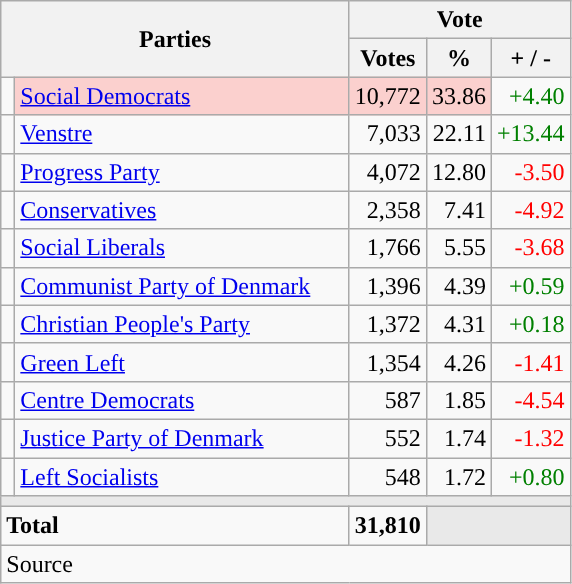<table class="wikitable" style="text-align:right;">
<tr>
<th style="text-align:centre;" rowspan="2" colspan="2" width="225">Parties</th>
<th colspan="3">Vote</th>
</tr>
<tr>
<th width="15">Votes</th>
<th width="15">%</th>
<th width="15">+ / -</th>
</tr>
<tr>
<td width="2" style="color:inherit;background:"></td>
<td bgcolor=#fbd0ce  align="left"><a href='#'>Social Democrats</a></td>
<td bgcolor=#fbd0ce>10,772</td>
<td bgcolor=#fbd0ce>33.86</td>
<td style=color:green;>+4.40</td>
</tr>
<tr>
<td width="2" style="color:inherit;background:"></td>
<td align="left"><a href='#'>Venstre</a></td>
<td>7,033</td>
<td>22.11</td>
<td style=color:green;>+13.44</td>
</tr>
<tr>
<td width="2" style="color:inherit;background:"></td>
<td align="left"><a href='#'>Progress Party</a></td>
<td>4,072</td>
<td>12.80</td>
<td style=color:red;>-3.50</td>
</tr>
<tr>
<td width="2" style="color:inherit;background:"></td>
<td align="left"><a href='#'>Conservatives</a></td>
<td>2,358</td>
<td>7.41</td>
<td style=color:red;>-4.92</td>
</tr>
<tr>
<td width="2" style="color:inherit;background:"></td>
<td align="left"><a href='#'>Social Liberals</a></td>
<td>1,766</td>
<td>5.55</td>
<td style=color:red;>-3.68</td>
</tr>
<tr>
<td width="2" style="color:inherit;background:"></td>
<td align="left"><a href='#'>Communist Party of Denmark</a></td>
<td>1,396</td>
<td>4.39</td>
<td style=color:green;>+0.59</td>
</tr>
<tr>
<td width="2" style="color:inherit;background:"></td>
<td align="left"><a href='#'>Christian People's Party</a></td>
<td>1,372</td>
<td>4.31</td>
<td style=color:green;>+0.18</td>
</tr>
<tr>
<td width="2" style="color:inherit;background:"></td>
<td align="left"><a href='#'>Green Left</a></td>
<td>1,354</td>
<td>4.26</td>
<td style=color:red;>-1.41</td>
</tr>
<tr>
<td width="2" style="color:inherit;background:"></td>
<td align="left"><a href='#'>Centre Democrats</a></td>
<td>587</td>
<td>1.85</td>
<td style=color:red;>-4.54</td>
</tr>
<tr>
<td width="2" style="color:inherit;background:"></td>
<td align="left"><a href='#'>Justice Party of Denmark</a></td>
<td>552</td>
<td>1.74</td>
<td style=color:red;>-1.32</td>
</tr>
<tr>
<td width="2" style="color:inherit;background:"></td>
<td align="left"><a href='#'>Left Socialists</a></td>
<td>548</td>
<td>1.72</td>
<td style=color:green;>+0.80</td>
</tr>
<tr>
<td colspan="7" bgcolor="#E9E9E9"></td>
</tr>
<tr>
<td align="left" colspan="2"><strong>Total</strong></td>
<td><strong>31,810</strong></td>
<td bgcolor="#E9E9E9" colspan="2"></td>
</tr>
<tr>
<td align="left" colspan="6">Source</td>
</tr>
</table>
